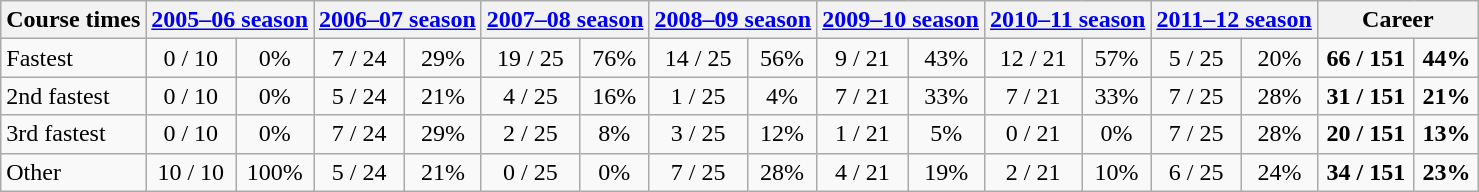<table class="wikitable" style="text-align: center;">
<tr ">
<th align=left>Course times</th>
<th colspan=2><a href='#'>2005–06 season</a></th>
<th colspan=2><a href='#'>2006–07 season</a></th>
<th colspan=2><a href='#'>2007–08 season</a></th>
<th colspan=2><a href='#'>2008–09 season</a></th>
<th colspan=2><a href='#'>2009–10 season</a></th>
<th colspan=2><a href='#'>2010–11 season</a></th>
<th colspan=2><a href='#'>2011–12 season</a></th>
<th colspan="2;" style="width:100px;">Career</th>
</tr>
<tr>
<td align=left>Fastest</td>
<td>0 / 10</td>
<td>0%</td>
<td>7 / 24</td>
<td>29%</td>
<td>19 / 25</td>
<td>76%</td>
<td>14 / 25</td>
<td>56%</td>
<td>9 / 21</td>
<td>43%</td>
<td>12 / 21</td>
<td>57%</td>
<td>5 / 25</td>
<td>20%</td>
<td><strong>66 / 151</strong></td>
<td><strong>44%</strong></td>
</tr>
<tr>
<td align=left>2nd fastest</td>
<td>0 / 10</td>
<td>0%</td>
<td>5 / 24</td>
<td>21%</td>
<td>4 / 25</td>
<td>16%</td>
<td>1 / 25</td>
<td>4%</td>
<td>7 / 21</td>
<td>33%</td>
<td>7 / 21</td>
<td>33%</td>
<td>7 / 25</td>
<td>28%</td>
<td><strong>31 / 151</strong></td>
<td><strong>21%</strong></td>
</tr>
<tr>
<td align=left>3rd fastest</td>
<td>0 / 10</td>
<td>0%</td>
<td>7 / 24</td>
<td>29%</td>
<td>2 / 25</td>
<td>8%</td>
<td>3 / 25</td>
<td>12%</td>
<td>1 / 21</td>
<td>5%</td>
<td>0 / 21</td>
<td>0%</td>
<td>7 / 25</td>
<td>28%</td>
<td><strong>20 / 151</strong></td>
<td><strong> 13%</strong></td>
</tr>
<tr>
<td align=left>Other</td>
<td>10 / 10</td>
<td>100%</td>
<td>5 / 24</td>
<td>21%</td>
<td>0 / 25</td>
<td>0%</td>
<td>7 / 25</td>
<td>28%</td>
<td>4 / 21</td>
<td>19%</td>
<td>2 / 21</td>
<td>10%</td>
<td>6 / 25</td>
<td>24%</td>
<td><strong>34 / 151</strong></td>
<td><strong>23%</strong></td>
</tr>
</table>
